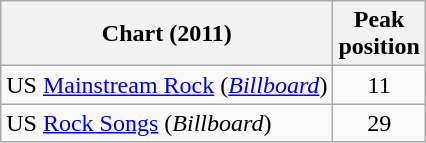<table class="wikitable sortable">
<tr>
<th>Chart (2011)</th>
<th>Peak<br>position</th>
</tr>
<tr>
<td>US <a href='#'>Mainstream Rock</a> (<em><a href='#'>Billboard</a></em>)</td>
<td align="center">11</td>
</tr>
<tr>
<td>US <a href='#'>Rock Songs</a> (<em>Billboard</em>)</td>
<td align="center">29</td>
</tr>
</table>
